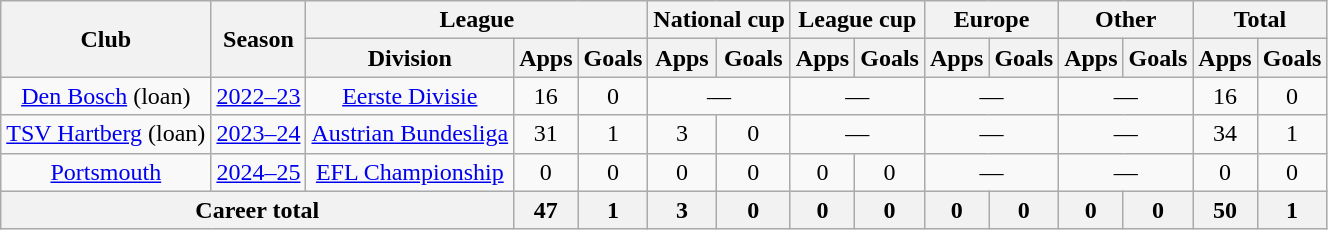<table class="wikitable" style="text-align:center">
<tr>
<th rowspan="2">Club</th>
<th rowspan="2">Season</th>
<th colspan="3">League</th>
<th colspan="2">National cup</th>
<th colspan="2">League cup</th>
<th colspan="2">Europe</th>
<th colspan="2">Other</th>
<th colspan="2">Total</th>
</tr>
<tr>
<th>Division</th>
<th>Apps</th>
<th>Goals</th>
<th>Apps</th>
<th>Goals</th>
<th>Apps</th>
<th>Goals</th>
<th>Apps</th>
<th>Goals</th>
<th>Apps</th>
<th>Goals</th>
<th>Apps</th>
<th>Goals</th>
</tr>
<tr>
<td><a href='#'>Den Bosch</a> (loan)</td>
<td><a href='#'>2022–23</a></td>
<td><a href='#'>Eerste Divisie</a></td>
<td>16</td>
<td>0</td>
<td colspan="2">—</td>
<td colspan="2">—</td>
<td colspan="2">—</td>
<td colspan="2">—</td>
<td>16</td>
<td>0</td>
</tr>
<tr>
<td><a href='#'>TSV Hartberg</a> (loan)</td>
<td><a href='#'>2023–24</a></td>
<td><a href='#'>Austrian Bundesliga</a></td>
<td>31</td>
<td>1</td>
<td>3</td>
<td>0</td>
<td colspan="2">—</td>
<td colspan="2">—</td>
<td colspan="2">—</td>
<td>34</td>
<td>1</td>
</tr>
<tr>
<td><a href='#'>Portsmouth</a></td>
<td><a href='#'>2024–25</a></td>
<td><a href='#'>EFL Championship</a></td>
<td>0</td>
<td>0</td>
<td>0</td>
<td>0</td>
<td>0</td>
<td>0</td>
<td colspan="2">—</td>
<td colspan="2">—</td>
<td>0</td>
<td>0</td>
</tr>
<tr>
<th colspan="3">Career total</th>
<th>47</th>
<th>1</th>
<th>3</th>
<th>0</th>
<th>0</th>
<th>0</th>
<th>0</th>
<th>0</th>
<th>0</th>
<th>0</th>
<th>50</th>
<th>1</th>
</tr>
</table>
